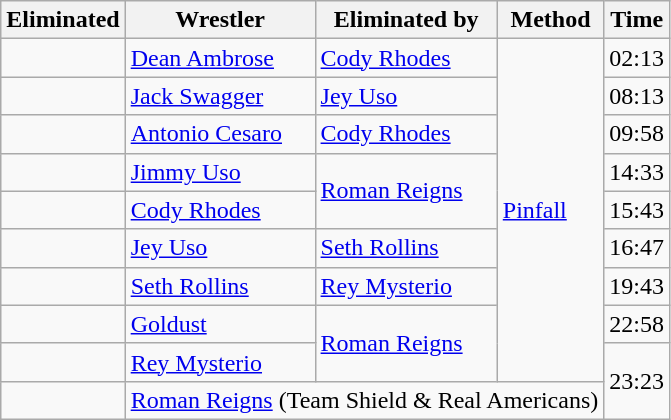<table class="wikitable sortable">
<tr>
<th>Eliminated</th>
<th>Wrestler</th>
<th>Eliminated by</th>
<th>Method</th>
<th>Time</th>
</tr>
<tr>
<td></td>
<td><a href='#'>Dean Ambrose</a></td>
<td><a href='#'>Cody Rhodes</a></td>
<td rowspan=9><a href='#'>Pinfall</a></td>
<td>02:13</td>
</tr>
<tr>
<td></td>
<td><a href='#'>Jack Swagger</a></td>
<td><a href='#'>Jey Uso</a></td>
<td>08:13</td>
</tr>
<tr>
<td></td>
<td><a href='#'>Antonio Cesaro</a></td>
<td><a href='#'>Cody Rhodes</a></td>
<td>09:58</td>
</tr>
<tr>
<td></td>
<td><a href='#'>Jimmy Uso</a></td>
<td rowspan=2><a href='#'>Roman Reigns</a></td>
<td>14:33</td>
</tr>
<tr>
<td></td>
<td><a href='#'>Cody Rhodes</a></td>
<td>15:43</td>
</tr>
<tr>
<td></td>
<td><a href='#'>Jey Uso</a></td>
<td><a href='#'>Seth Rollins</a></td>
<td>16:47</td>
</tr>
<tr>
<td></td>
<td><a href='#'>Seth Rollins</a></td>
<td><a href='#'>Rey Mysterio</a></td>
<td>19:43</td>
</tr>
<tr>
<td></td>
<td><a href='#'>Goldust</a></td>
<td rowspan=2><a href='#'>Roman Reigns</a></td>
<td>22:58</td>
</tr>
<tr>
<td></td>
<td><a href='#'>Rey Mysterio</a></td>
<td rowspan=2>23:23</td>
</tr>
<tr>
<td></td>
<td colspan="3"><a href='#'>Roman Reigns</a> (Team Shield & Real Americans)</td>
</tr>
</table>
